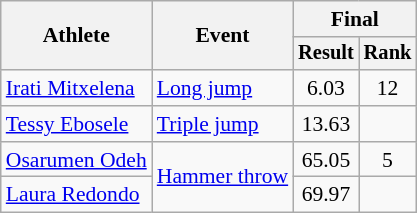<table class=wikitable style="font-size:90%">
<tr>
<th rowspan="2">Athlete</th>
<th rowspan="2">Event</th>
<th colspan="2">Final</th>
</tr>
<tr style="font-size:95%">
<th>Result</th>
<th>Rank</th>
</tr>
<tr align=center>
<td align=left><a href='#'>Irati Mitxelena</a></td>
<td align=left><a href='#'>Long jump</a></td>
<td>6.03</td>
<td>12</td>
</tr>
<tr align=center>
<td align=left><a href='#'>Tessy Ebosele</a></td>
<td align=left><a href='#'>Triple jump</a></td>
<td>13.63</td>
<td></td>
</tr>
<tr align=center>
<td align=left><a href='#'>Osarumen Odeh</a></td>
<td align=left rowspan=2><a href='#'>Hammer throw</a></td>
<td>65.05</td>
<td>5</td>
</tr>
<tr align=center>
<td align=left><a href='#'>Laura Redondo</a></td>
<td>69.97</td>
<td></td>
</tr>
</table>
